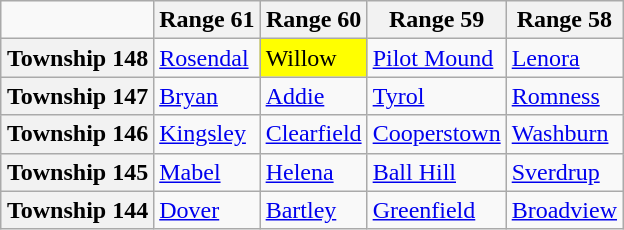<table class="wikitable" style="margin-left: auto; margin-right: auto; border: none;">
<tr>
<td></td>
<th scope="col">Range 61</th>
<th scope="col">Range 60</th>
<th scope="col">Range 59</th>
<th scope="col">Range 58</th>
</tr>
<tr>
<th scope="col">Township 148</th>
<td><a href='#'>Rosendal</a></td>
<td style="background: yellow">Willow</td>
<td><a href='#'>Pilot Mound</a></td>
<td><a href='#'>Lenora</a></td>
</tr>
<tr>
<th scope="col">Township 147</th>
<td><a href='#'>Bryan</a></td>
<td><a href='#'>Addie</a></td>
<td><a href='#'>Tyrol</a></td>
<td><a href='#'>Romness</a></td>
</tr>
<tr>
<th scope="col">Township 146</th>
<td><a href='#'>Kingsley</a></td>
<td><a href='#'>Clearfield</a></td>
<td><a href='#'>Cooperstown</a></td>
<td><a href='#'>Washburn</a></td>
</tr>
<tr>
<th scope="col">Township 145</th>
<td><a href='#'>Mabel</a></td>
<td><a href='#'>Helena</a></td>
<td><a href='#'>Ball Hill</a></td>
<td><a href='#'>Sverdrup</a></td>
</tr>
<tr>
<th scope="col">Township 144</th>
<td><a href='#'>Dover</a></td>
<td><a href='#'>Bartley</a></td>
<td><a href='#'>Greenfield</a></td>
<td><a href='#'>Broadview</a></td>
</tr>
</table>
